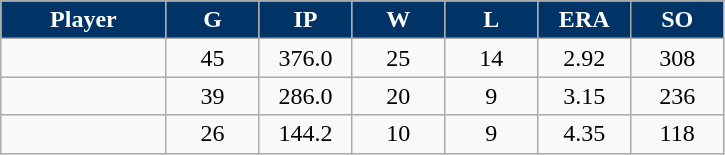<table class="wikitable sortable">
<tr>
<th style="background:#003366;color:white;" width="16%">Player</th>
<th style="background:#003366;color:white;" width="9%">G</th>
<th style="background:#003366;color:white;" width="9%">IP</th>
<th style="background:#003366;color:white;" width="9%">W</th>
<th style="background:#003366;color:white;" width="9%">L</th>
<th style="background:#003366;color:white;" width="9%">ERA</th>
<th style="background:#003366;color:white;" width="9%">SO</th>
</tr>
<tr align="center">
<td></td>
<td>45</td>
<td>376.0</td>
<td>25</td>
<td>14</td>
<td>2.92</td>
<td>308</td>
</tr>
<tr align="center">
<td></td>
<td>39</td>
<td>286.0</td>
<td>20</td>
<td>9</td>
<td>3.15</td>
<td>236</td>
</tr>
<tr align="center">
<td></td>
<td>26</td>
<td>144.2</td>
<td>10</td>
<td>9</td>
<td>4.35</td>
<td>118</td>
</tr>
</table>
